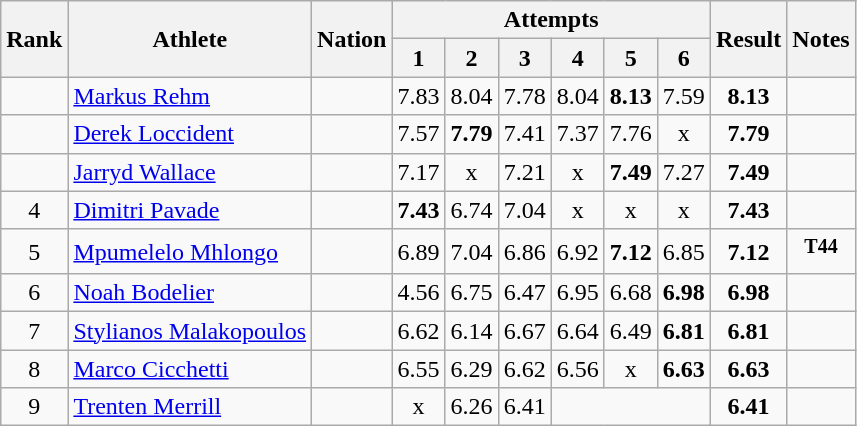<table class="wikitable sortable" style="text-align:center">
<tr>
<th rowspan="2">Rank</th>
<th rowspan="2">Athlete</th>
<th rowspan="2">Nation</th>
<th colspan="6">Attempts</th>
<th rowspan="2">Result</th>
<th rowspan="2">Notes</th>
</tr>
<tr>
<th>1</th>
<th>2</th>
<th>3</th>
<th>4</th>
<th>5</th>
<th>6</th>
</tr>
<tr>
<td></td>
<td align=left><a href='#'>Markus Rehm</a></td>
<td align=left></td>
<td>7.83</td>
<td>8.04</td>
<td>7.78</td>
<td>8.04</td>
<td><strong>8.13</strong></td>
<td>7.59</td>
<td><strong>8.13</strong></td>
<td></td>
</tr>
<tr>
<td></td>
<td align=left><a href='#'>Derek Loccident</a></td>
<td align=left></td>
<td>7.57</td>
<td><strong>7.79</strong></td>
<td>7.41</td>
<td>7.37</td>
<td>7.76</td>
<td>x</td>
<td><strong>7.79</strong></td>
<td></td>
</tr>
<tr>
<td></td>
<td align=left><a href='#'>Jarryd Wallace</a></td>
<td align=left></td>
<td>7.17</td>
<td>x</td>
<td>7.21</td>
<td>x</td>
<td><strong>7.49</strong></td>
<td>7.27</td>
<td><strong>7.49</strong></td>
<td></td>
</tr>
<tr>
<td>4</td>
<td align=left><a href='#'>Dimitri Pavade</a></td>
<td align=left></td>
<td><strong>7.43</strong></td>
<td>6.74</td>
<td>7.04</td>
<td>x</td>
<td>x</td>
<td>x</td>
<td><strong>7.43</strong></td>
<td></td>
</tr>
<tr>
<td>5</td>
<td align=left><a href='#'>Mpumelelo Mhlongo</a></td>
<td align=left></td>
<td>6.89</td>
<td>7.04</td>
<td>6.86</td>
<td>6.92</td>
<td><strong>7.12</strong></td>
<td>6.85</td>
<td><strong>7.12</strong></td>
<td><strong><sup>T44</sup></strong></td>
</tr>
<tr>
<td>6</td>
<td align=left><a href='#'>Noah Bodelier</a></td>
<td align=left></td>
<td>4.56</td>
<td>6.75</td>
<td>6.47</td>
<td>6.95</td>
<td>6.68</td>
<td><strong>6.98</strong></td>
<td><strong>6.98</strong></td>
<td></td>
</tr>
<tr>
<td>7</td>
<td align=left><a href='#'>Stylianos Malakopoulos</a></td>
<td align=left></td>
<td>6.62</td>
<td>6.14</td>
<td>6.67</td>
<td>6.64</td>
<td>6.49</td>
<td><strong>6.81</strong></td>
<td><strong>6.81</strong></td>
<td></td>
</tr>
<tr>
<td>8</td>
<td align=left><a href='#'>Marco Cicchetti</a></td>
<td align=left></td>
<td>6.55</td>
<td>6.29</td>
<td>6.62</td>
<td>6.56</td>
<td>x</td>
<td><strong>6.63</strong></td>
<td><strong>6.63</strong></td>
<td></td>
</tr>
<tr>
<td>9</td>
<td align=left><a href='#'>Trenten Merrill</a></td>
<td align=left></td>
<td>x</td>
<td>6.26</td>
<td>6.41</td>
<td colspan="3"></td>
<td><strong>6.41</strong></td>
<td></td>
</tr>
</table>
